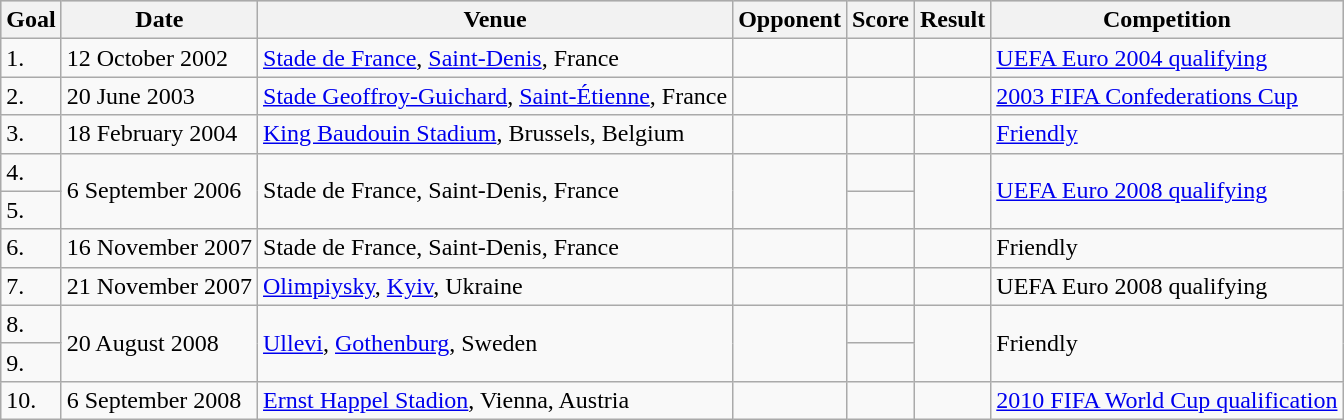<table class="wikitable" style="text-align: left;">
<tr style="background:#ccc; text-align:center;">
<th>Goal</th>
<th>Date</th>
<th>Venue</th>
<th>Opponent</th>
<th>Score</th>
<th>Result</th>
<th>Competition</th>
</tr>
<tr>
<td>1.</td>
<td>12 October 2002</td>
<td><a href='#'>Stade de France</a>, <a href='#'>Saint-Denis</a>, France</td>
<td></td>
<td></td>
<td></td>
<td><a href='#'>UEFA Euro 2004 qualifying</a></td>
</tr>
<tr>
<td>2.</td>
<td>20 June 2003</td>
<td><a href='#'>Stade Geoffroy-Guichard</a>, <a href='#'>Saint-Étienne</a>, France</td>
<td></td>
<td></td>
<td></td>
<td><a href='#'>2003 FIFA Confederations Cup</a></td>
</tr>
<tr>
<td>3.</td>
<td>18 February 2004</td>
<td><a href='#'>King Baudouin Stadium</a>, Brussels, Belgium</td>
<td></td>
<td></td>
<td></td>
<td><a href='#'>Friendly</a></td>
</tr>
<tr>
<td>4.</td>
<td rowspan="2">6 September 2006</td>
<td rowspan="2">Stade de France, Saint-Denis, France</td>
<td rowspan="2"></td>
<td></td>
<td rowspan="2"></td>
<td rowspan="2"><a href='#'>UEFA Euro 2008 qualifying</a></td>
</tr>
<tr>
<td>5.</td>
<td></td>
</tr>
<tr>
<td>6.</td>
<td>16 November 2007</td>
<td>Stade de France, Saint-Denis, France</td>
<td></td>
<td></td>
<td></td>
<td>Friendly</td>
</tr>
<tr>
<td>7.</td>
<td>21 November 2007</td>
<td><a href='#'>Olimpiysky</a>, <a href='#'>Kyiv</a>, Ukraine</td>
<td></td>
<td></td>
<td></td>
<td>UEFA Euro 2008 qualifying</td>
</tr>
<tr>
<td>8.</td>
<td rowspan="2">20 August 2008</td>
<td rowspan="2"><a href='#'>Ullevi</a>, <a href='#'>Gothenburg</a>, Sweden</td>
<td rowspan="2"></td>
<td></td>
<td rowspan="2"></td>
<td rowspan="2">Friendly</td>
</tr>
<tr>
<td>9.</td>
<td></td>
</tr>
<tr>
<td>10.</td>
<td>6 September 2008</td>
<td><a href='#'>Ernst Happel Stadion</a>, Vienna, Austria</td>
<td></td>
<td></td>
<td></td>
<td><a href='#'>2010 FIFA World Cup qualification</a></td>
</tr>
</table>
